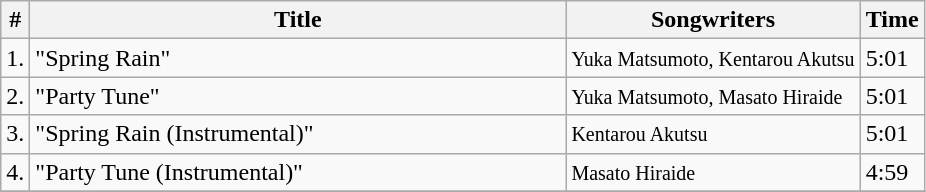<table class="wikitable">
<tr>
<th>#</th>
<th width="350">Title</th>
<th>Songwriters</th>
<th>Time</th>
</tr>
<tr>
<td>1.</td>
<td>"Spring Rain"</td>
<td><small>Yuka Matsumoto, Kentarou Akutsu</small></td>
<td>5:01</td>
</tr>
<tr>
<td>2.</td>
<td>"Party Tune"</td>
<td><small>Yuka Matsumoto, Masato Hiraide</small></td>
<td>5:01</td>
</tr>
<tr>
<td>3.</td>
<td>"Spring Rain (Instrumental)"</td>
<td><small>Kentarou Akutsu</small></td>
<td>5:01</td>
</tr>
<tr>
<td>4.</td>
<td>"Party Tune (Instrumental)"</td>
<td><small>Masato Hiraide</small></td>
<td>4:59</td>
</tr>
<tr>
</tr>
</table>
